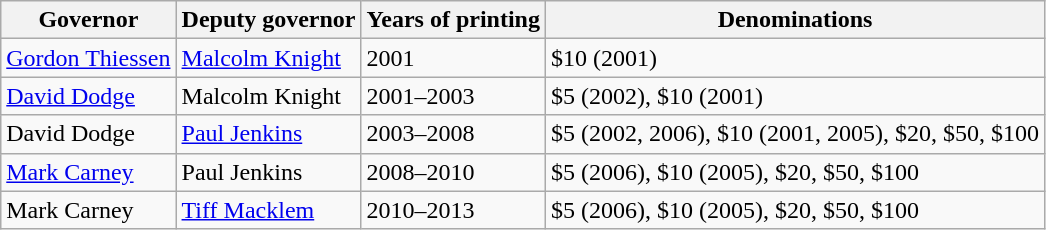<table class="wikitable">
<tr>
<th>Governor</th>
<th>Deputy governor</th>
<th>Years of printing</th>
<th>Denominations</th>
</tr>
<tr>
<td><a href='#'>Gordon Thiessen</a></td>
<td><a href='#'>Malcolm Knight</a></td>
<td>2001</td>
<td>$10 (2001)</td>
</tr>
<tr>
<td><a href='#'>David Dodge</a></td>
<td>Malcolm Knight</td>
<td>2001–2003</td>
<td>$5 (2002), $10 (2001)</td>
</tr>
<tr>
<td>David Dodge</td>
<td><a href='#'>Paul Jenkins</a></td>
<td>2003–2008</td>
<td>$5 (2002, 2006), $10 (2001, 2005), $20, $50, $100</td>
</tr>
<tr>
<td><a href='#'>Mark Carney</a></td>
<td>Paul Jenkins</td>
<td>2008–2010</td>
<td>$5 (2006), $10 (2005), $20, $50, $100</td>
</tr>
<tr>
<td>Mark Carney</td>
<td><a href='#'>Tiff Macklem</a></td>
<td>2010–2013</td>
<td>$5 (2006), $10 (2005), $20, $50, $100</td>
</tr>
</table>
